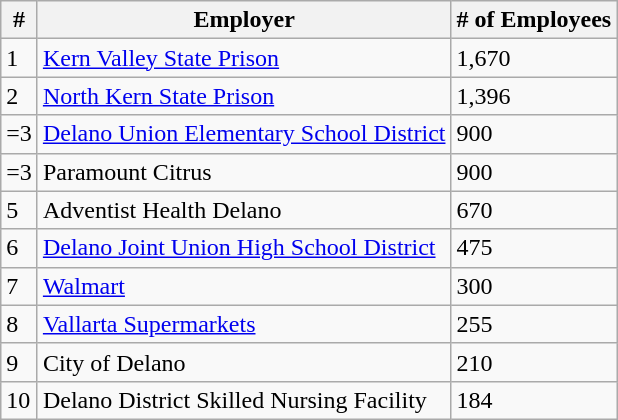<table class="wikitable">
<tr>
<th>#</th>
<th>Employer</th>
<th># of Employees</th>
</tr>
<tr>
<td>1</td>
<td><a href='#'>Kern Valley State Prison</a></td>
<td>1,670</td>
</tr>
<tr>
<td>2</td>
<td><a href='#'>North Kern State Prison</a></td>
<td>1,396</td>
</tr>
<tr>
<td>=3</td>
<td><a href='#'>Delano Union Elementary School District</a></td>
<td>900</td>
</tr>
<tr>
<td>=3</td>
<td>Paramount Citrus</td>
<td>900</td>
</tr>
<tr>
<td>5</td>
<td>Adventist Health Delano</td>
<td>670</td>
</tr>
<tr>
<td>6</td>
<td><a href='#'>Delano Joint Union High School District</a></td>
<td>475</td>
</tr>
<tr>
<td>7</td>
<td><a href='#'>Walmart</a></td>
<td>300</td>
</tr>
<tr>
<td>8</td>
<td><a href='#'>Vallarta Supermarkets</a></td>
<td>255</td>
</tr>
<tr>
<td>9</td>
<td>City of Delano</td>
<td>210</td>
</tr>
<tr>
<td>10</td>
<td>Delano District Skilled Nursing Facility</td>
<td>184</td>
</tr>
</table>
